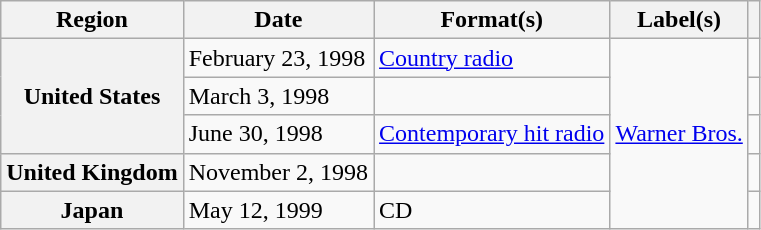<table class="wikitable plainrowheaders">
<tr>
<th scope="col">Region</th>
<th scope="col">Date</th>
<th scope="col">Format(s)</th>
<th scope="col">Label(s)</th>
<th scope="col"></th>
</tr>
<tr>
<th scope="row" rowspan="3">United States</th>
<td>February 23, 1998</td>
<td><a href='#'>Country radio</a></td>
<td rowspan="5"><a href='#'>Warner Bros.</a></td>
<td align="center"></td>
</tr>
<tr>
<td>March 3, 1998</td>
<td></td>
<td align="center"></td>
</tr>
<tr>
<td>June 30, 1998</td>
<td><a href='#'>Contemporary hit radio</a></td>
<td align="center"></td>
</tr>
<tr>
<th scope="row">United Kingdom</th>
<td>November 2, 1998</td>
<td></td>
<td align="center"></td>
</tr>
<tr>
<th scope="row">Japan</th>
<td>May 12, 1999</td>
<td>CD</td>
<td></td>
</tr>
</table>
